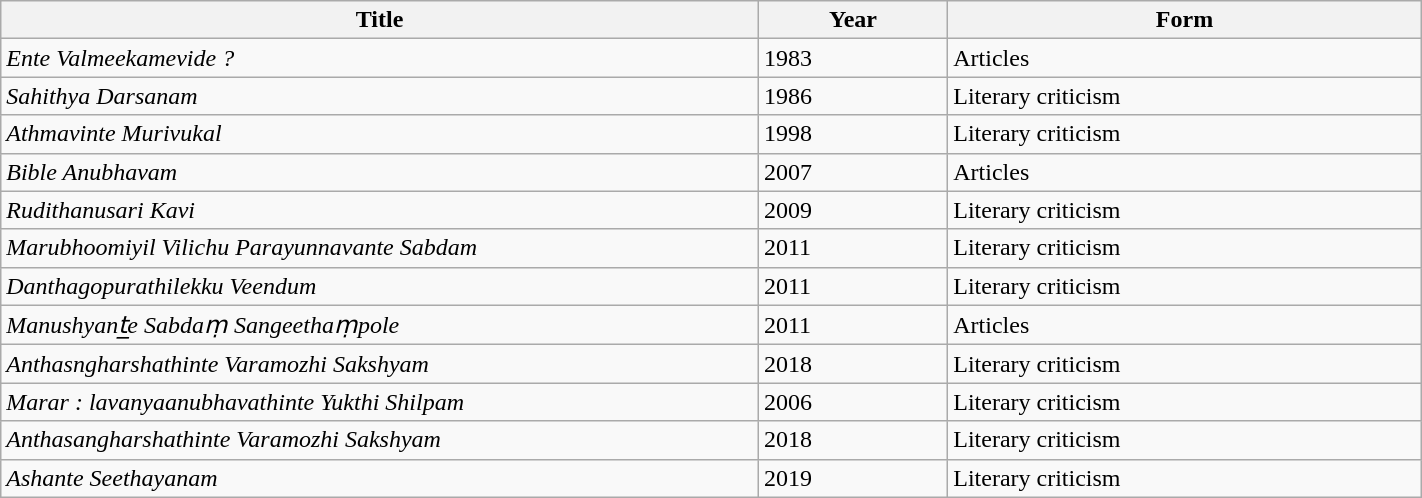<table class="wikitable plainrowheaders sortable" style="width:75%">
<tr>
<th scope="col" style="width:40%">Title</th>
<th scope="col" style="width:10%">Year</th>
<th scope="col" style="width:25%">Form</th>
</tr>
<tr>
<td><em>Ente Valmeekamevide ?</em></td>
<td>1983</td>
<td>Articles</td>
</tr>
<tr>
<td><em>Sahithya Darsanam</em></td>
<td>1986</td>
<td>Literary criticism</td>
</tr>
<tr>
<td><em>Athmavinte Murivukal</em></td>
<td>1998</td>
<td>Literary criticism</td>
</tr>
<tr>
<td><em>Bible Anubhavam</em></td>
<td>2007</td>
<td>Articles</td>
</tr>
<tr>
<td><em>Rudithanusari Kavi</em></td>
<td>2009</td>
<td>Literary criticism</td>
</tr>
<tr>
<td><em>Marubhoomiyil Vilichu Parayunnavante Sabdam</em></td>
<td>2011</td>
<td>Literary criticism</td>
</tr>
<tr>
<td><em>Danthagopurathilekku Veendum</em></td>
<td>2011</td>
<td>Literary criticism</td>
</tr>
<tr>
<td><em>Manushyant̲e Sabdaṃ Sangeethaṃpole</em></td>
<td>2011</td>
<td>Articles</td>
</tr>
<tr>
<td><em>Anthasngharshathinte Varamozhi Sakshyam</em></td>
<td>2018</td>
<td>Literary criticism</td>
</tr>
<tr>
<td><em>Marar : lavanyaanubhavathinte Yukthi Shilpam</em></td>
<td>2006</td>
<td>Literary criticism</td>
</tr>
<tr>
<td><em>Anthasangharshathinte Varamozhi Sakshyam</em></td>
<td>2018</td>
<td>Literary criticism</td>
</tr>
<tr>
<td><em>Ashante Seethayanam</em></td>
<td>2019</td>
<td>Literary criticism</td>
</tr>
</table>
